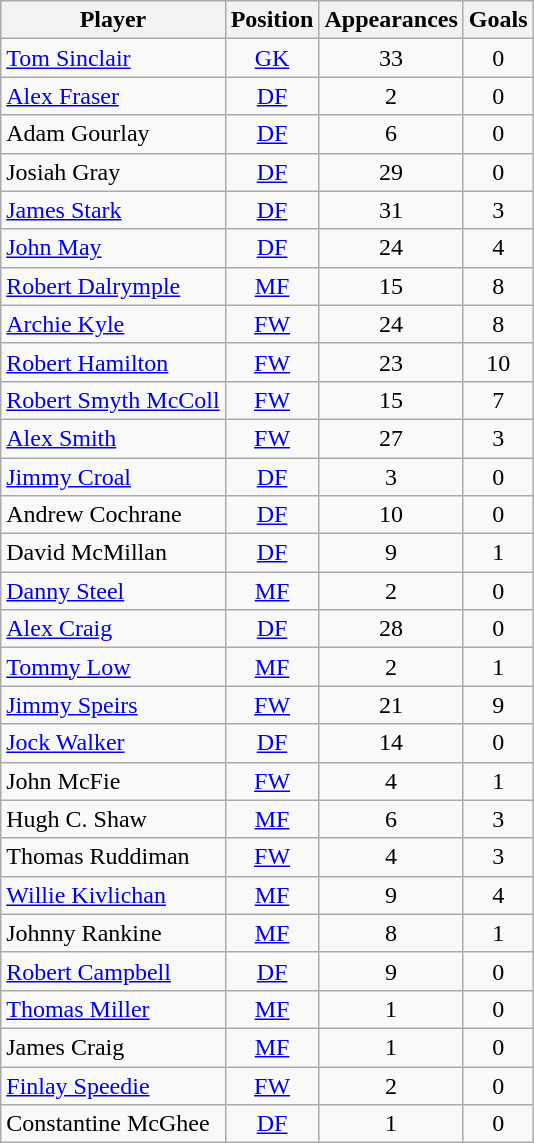<table class="wikitable sortable" style="text-align: center;">
<tr>
<th>Player</th>
<th>Position</th>
<th>Appearances</th>
<th>Goals</th>
</tr>
<tr>
<td align="left"> <a href='#'>Tom Sinclair</a></td>
<td><a href='#'>GK</a></td>
<td>33</td>
<td>0</td>
</tr>
<tr>
<td align="left"> <a href='#'>Alex Fraser</a></td>
<td><a href='#'>DF</a></td>
<td>2</td>
<td>0</td>
</tr>
<tr>
<td align="left"> Adam Gourlay</td>
<td><a href='#'>DF</a></td>
<td>6</td>
<td>0</td>
</tr>
<tr>
<td align="left"> Josiah Gray</td>
<td><a href='#'>DF</a></td>
<td>29</td>
<td>0</td>
</tr>
<tr>
<td align="left"> <a href='#'>James Stark</a></td>
<td><a href='#'>DF</a></td>
<td>31</td>
<td>3</td>
</tr>
<tr>
<td align="left"> <a href='#'>John May</a></td>
<td><a href='#'>DF</a></td>
<td>24</td>
<td>4</td>
</tr>
<tr>
<td align="left"> <a href='#'>Robert Dalrymple</a></td>
<td><a href='#'>MF</a></td>
<td>15</td>
<td>8</td>
</tr>
<tr>
<td align="left"> <a href='#'>Archie Kyle</a></td>
<td><a href='#'>FW</a></td>
<td>24</td>
<td>8</td>
</tr>
<tr>
<td align="left"> <a href='#'>Robert Hamilton</a></td>
<td><a href='#'>FW</a></td>
<td>23</td>
<td>10</td>
</tr>
<tr>
<td align="left"> <a href='#'>Robert Smyth McColl</a></td>
<td><a href='#'>FW</a></td>
<td>15</td>
<td>7</td>
</tr>
<tr>
<td align="left"> <a href='#'>Alex Smith</a></td>
<td><a href='#'>FW</a></td>
<td>27</td>
<td>3</td>
</tr>
<tr>
<td align="left"> <a href='#'>Jimmy Croal</a></td>
<td><a href='#'>DF</a></td>
<td>3</td>
<td>0</td>
</tr>
<tr>
<td align="left"> Andrew Cochrane</td>
<td><a href='#'>DF</a></td>
<td>10</td>
<td>0</td>
</tr>
<tr>
<td align="left"> David McMillan</td>
<td><a href='#'>DF</a></td>
<td>9</td>
<td>1</td>
</tr>
<tr>
<td align="left"> <a href='#'>Danny Steel</a></td>
<td><a href='#'>MF</a></td>
<td>2</td>
<td>0</td>
</tr>
<tr>
<td align="left"> <a href='#'>Alex Craig</a></td>
<td><a href='#'>DF</a></td>
<td>28</td>
<td>0</td>
</tr>
<tr>
<td align="left"> <a href='#'>Tommy Low</a></td>
<td><a href='#'>MF</a></td>
<td>2</td>
<td>1</td>
</tr>
<tr>
<td align="left"> <a href='#'>Jimmy Speirs</a></td>
<td><a href='#'>FW</a></td>
<td>21</td>
<td>9</td>
</tr>
<tr>
<td align="left"> <a href='#'>Jock Walker</a></td>
<td><a href='#'>DF</a></td>
<td>14</td>
<td>0</td>
</tr>
<tr>
<td align="left"> John McFie</td>
<td><a href='#'>FW</a></td>
<td>4</td>
<td>1</td>
</tr>
<tr>
<td align="left"> Hugh C. Shaw</td>
<td><a href='#'>MF</a></td>
<td>6</td>
<td>3</td>
</tr>
<tr>
<td align="left"> Thomas Ruddiman</td>
<td><a href='#'>FW</a></td>
<td>4</td>
<td>3</td>
</tr>
<tr>
<td align="left"> <a href='#'>Willie Kivlichan</a></td>
<td><a href='#'>MF</a></td>
<td>9</td>
<td>4</td>
</tr>
<tr>
<td align="left"> Johnny Rankine</td>
<td><a href='#'>MF</a></td>
<td>8</td>
<td>1</td>
</tr>
<tr>
<td align="left"> <a href='#'>Robert Campbell</a></td>
<td><a href='#'>DF</a></td>
<td>9</td>
<td>0</td>
</tr>
<tr>
<td align="left"> <a href='#'>Thomas Miller</a></td>
<td><a href='#'>MF</a></td>
<td>1</td>
<td>0</td>
</tr>
<tr>
<td align="left"> James Craig</td>
<td><a href='#'>MF</a></td>
<td>1</td>
<td>0</td>
</tr>
<tr>
<td align="left"> <a href='#'>Finlay Speedie</a></td>
<td><a href='#'>FW</a></td>
<td>2</td>
<td>0</td>
</tr>
<tr>
<td align="left"> Constantine McGhee</td>
<td><a href='#'>DF</a></td>
<td>1</td>
<td>0</td>
</tr>
</table>
